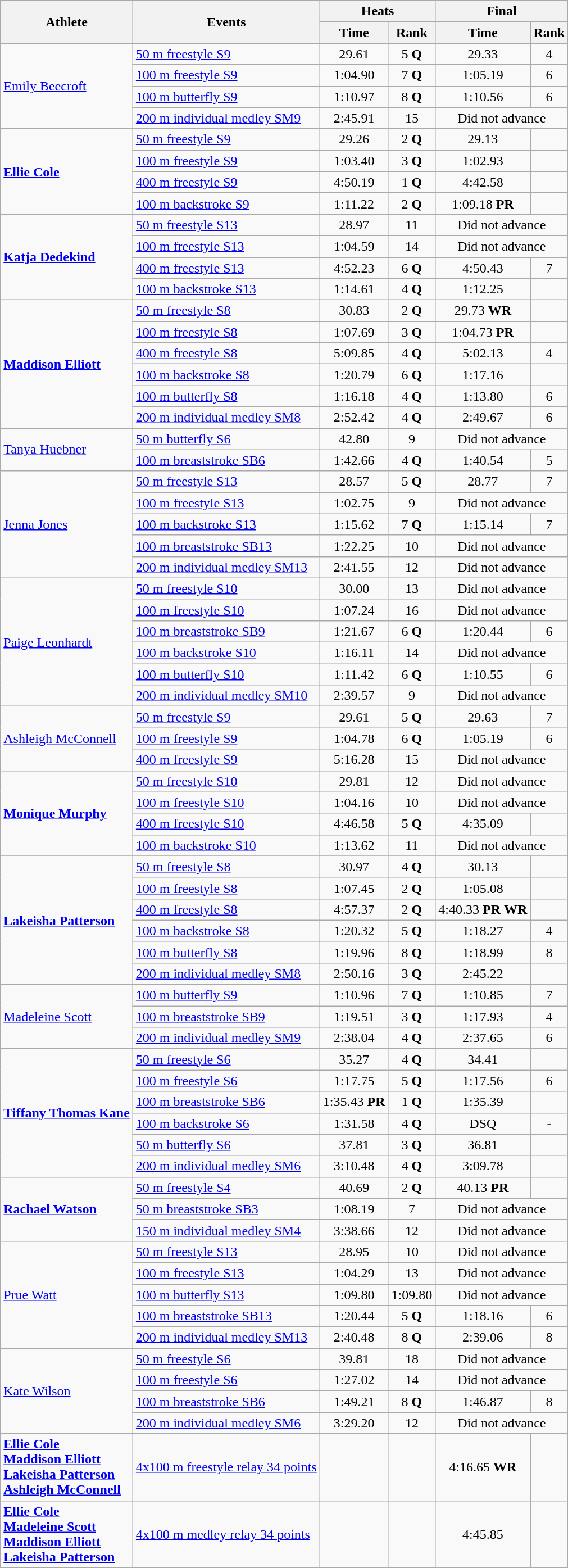<table class=wikitable>
<tr>
<th rowspan="2">Athlete</th>
<th rowspan="2">Events</th>
<th colspan="2">Heats</th>
<th colspan="2">Final</th>
</tr>
<tr>
<th>Time</th>
<th>Rank</th>
<th>Time</th>
<th>Rank</th>
</tr>
<tr>
<td rowspan="4"><a href='#'>Emily Beecroft</a></td>
<td><a href='#'>50 m freestyle S9</a></td>
<td align="center">29.61</td>
<td align="center">5 <strong>Q</strong></td>
<td align="center">29.33</td>
<td align="center">4</td>
</tr>
<tr>
<td><a href='#'>100 m freestyle S9</a></td>
<td align="center">1:04.90</td>
<td align="center">7 <strong>Q</strong></td>
<td align="center">1:05.19</td>
<td align="center">6</td>
</tr>
<tr>
<td><a href='#'>100 m butterfly S9</a></td>
<td align="center">1:10.97</td>
<td align="center">8 <strong>Q</strong></td>
<td align="center">1:10.56</td>
<td align="center">6</td>
</tr>
<tr>
<td><a href='#'>200 m individual medley SM9</a></td>
<td align="center">2:45.91</td>
<td align="center">15</td>
<td align="center" colspan=2>Did not advance</td>
</tr>
<tr>
<td rowspan="4"><strong><a href='#'>Ellie Cole</a></strong></td>
<td><a href='#'>50 m freestyle S9</a></td>
<td align="center">29.26</td>
<td align="center">2 <strong>Q</strong></td>
<td align="center">29.13</td>
<td align="center"></td>
</tr>
<tr>
<td><a href='#'>100 m freestyle S9</a></td>
<td align="center">1:03.40</td>
<td align="center">3 <strong>Q</strong></td>
<td align="center">1:02.93</td>
<td align="center"></td>
</tr>
<tr>
<td><a href='#'>400 m freestyle S9</a></td>
<td align="center">4:50.19</td>
<td align="center">1 <strong>Q</strong></td>
<td align="center">4:42.58</td>
<td align="center"></td>
</tr>
<tr>
<td><a href='#'>100 m backstroke S9</a></td>
<td align="center">1:11.22</td>
<td align="center">2 <strong>Q</strong></td>
<td align="center">1:09.18 <strong>PR</strong></td>
<td align="center"></td>
</tr>
<tr>
<td rowspan="4"><strong><a href='#'>Katja Dedekind</a></strong></td>
<td><a href='#'>50 m freestyle S13</a></td>
<td align="center">28.97</td>
<td align="center">11</td>
<td align="center" colspan=2>Did not advance</td>
</tr>
<tr>
<td><a href='#'>100 m freestyle S13</a></td>
<td align="center">1:04.59</td>
<td align="center">14</td>
<td align="center" colspan=2>Did not advance</td>
</tr>
<tr>
<td><a href='#'>400 m freestyle S13</a></td>
<td align="center">4:52.23</td>
<td align="center">6 <strong>Q</strong></td>
<td align="center">4:50.43</td>
<td align="center">7</td>
</tr>
<tr>
<td><a href='#'>100 m backstroke S13</a></td>
<td align="center">1:14.61</td>
<td align="center">4 <strong>Q</strong></td>
<td align="center">1:12.25</td>
<td align="center"></td>
</tr>
<tr>
<td rowspan="6"><strong><a href='#'>Maddison Elliott</a></strong></td>
<td><a href='#'>50 m freestyle S8</a></td>
<td align="center">30.83</td>
<td align="center">2 <strong>Q</strong></td>
<td align="center">29.73 <strong>WR</strong></td>
<td align="center"></td>
</tr>
<tr>
<td><a href='#'>100 m freestyle S8</a></td>
<td align="center">1:07.69</td>
<td align="center">3 <strong>Q</strong></td>
<td align="center">1:04.73 <strong>PR</strong></td>
<td align="center"></td>
</tr>
<tr>
<td><a href='#'>400 m freestyle S8</a></td>
<td align="center">5:09.85</td>
<td align="center">4 <strong>Q</strong></td>
<td align="center">5:02.13</td>
<td align="center">4</td>
</tr>
<tr>
<td><a href='#'>100 m backstroke S8</a></td>
<td align="center">1:20.79</td>
<td align="center">6 <strong>Q</strong></td>
<td align="center">1:17.16</td>
<td align="center"></td>
</tr>
<tr>
<td><a href='#'>100 m butterfly S8</a></td>
<td align="center">1:16.18</td>
<td align="center">4 <strong>Q</strong></td>
<td align="center">1:13.80</td>
<td align="center">6</td>
</tr>
<tr>
<td><a href='#'>200 m individual medley SM8</a></td>
<td align="center">2:52.42</td>
<td align="center">4 <strong>Q</strong></td>
<td align="center">2:49.67</td>
<td align="center">6</td>
</tr>
<tr>
<td rowspan="2"><a href='#'>Tanya Huebner</a></td>
<td><a href='#'>50 m butterfly S6</a></td>
<td align="center">42.80</td>
<td align="center">9</td>
<td align="center" colspan=2>Did not advance</td>
</tr>
<tr>
<td><a href='#'>100 m breaststroke SB6</a></td>
<td align="center">1:42.66</td>
<td align="center">4 <strong>Q</strong></td>
<td align="center">1:40.54</td>
<td align="center">5</td>
</tr>
<tr>
<td rowspan="5"><a href='#'>Jenna Jones</a></td>
<td><a href='#'>50 m freestyle S13</a></td>
<td align="center">28.57</td>
<td align="center">5 <strong>Q</strong></td>
<td align="center">28.77</td>
<td align="center">7</td>
</tr>
<tr>
<td><a href='#'>100 m freestyle S13</a></td>
<td align="center">1:02.75</td>
<td align="center">9</td>
<td align="center" colspan=2>Did not advance</td>
</tr>
<tr>
<td><a href='#'>100 m backstroke S13</a></td>
<td align="center">1:15.62</td>
<td align="center">7 <strong>Q</strong></td>
<td align="center">1:15.14</td>
<td align="center">7</td>
</tr>
<tr>
<td><a href='#'>100 m breaststroke SB13</a></td>
<td align="center">1:22.25</td>
<td align="center">10</td>
<td align="center" colspan=2>Did not advance</td>
</tr>
<tr>
<td><a href='#'>200 m individual medley SM13</a></td>
<td align="center">2:41.55</td>
<td align="center">12</td>
<td align="center" colspan=2>Did not advance</td>
</tr>
<tr>
<td rowspan="6"><a href='#'>Paige Leonhardt</a></td>
<td><a href='#'>50 m freestyle S10</a></td>
<td align="center">30.00</td>
<td align="center">13</td>
<td align="center" colspan=2>Did not advance</td>
</tr>
<tr>
<td><a href='#'>100 m freestyle S10</a></td>
<td align="center">1:07.24</td>
<td align="center">16</td>
<td align="center" colspan=2>Did not advance</td>
</tr>
<tr>
<td><a href='#'>100 m breaststroke SB9</a></td>
<td align="center">1:21.67</td>
<td align="center">6 <strong>Q</strong></td>
<td align="center">1:20.44</td>
<td align="center">6</td>
</tr>
<tr>
<td><a href='#'>100 m backstroke S10</a></td>
<td align="center">1:16.11</td>
<td align="center">14</td>
<td align="center" colspan=2>Did not advance</td>
</tr>
<tr>
<td><a href='#'>100 m butterfly S10</a></td>
<td align="center">1:11.42</td>
<td align="center">6 <strong>Q</strong></td>
<td align="center">1:10.55</td>
<td align="center">6</td>
</tr>
<tr>
<td><a href='#'>200 m individual medley SM10</a></td>
<td align="center">2:39.57</td>
<td align="center">9</td>
<td align="center" colspan=2>Did not advance</td>
</tr>
<tr>
<td rowspan="3"><a href='#'>Ashleigh McConnell</a></td>
<td><a href='#'>50 m freestyle S9</a></td>
<td align="center">29.61</td>
<td align="center">5 <strong>Q</strong></td>
<td align="center">29.63</td>
<td align="center">7</td>
</tr>
<tr>
<td><a href='#'>100 m freestyle S9</a></td>
<td align="center">1:04.78</td>
<td align="center">6 <strong>Q</strong></td>
<td align="center">1:05.19</td>
<td align="center">6</td>
</tr>
<tr>
<td><a href='#'>400 m freestyle S9</a></td>
<td align="center">5:16.28</td>
<td align="center">15</td>
<td align="center" colspan=2>Did not advance</td>
</tr>
<tr>
<td rowspan="4"><strong><a href='#'>Monique Murphy</a></strong></td>
<td><a href='#'>50 m freestyle S10</a></td>
<td align="center">29.81</td>
<td align="center">12</td>
<td align="center" colspan=2>Did not advance</td>
</tr>
<tr>
<td><a href='#'>100 m freestyle S10</a></td>
<td align="center">1:04.16</td>
<td align="center">10</td>
<td align="center" colspan=2>Did not advance</td>
</tr>
<tr>
<td><a href='#'>400 m freestyle S10</a></td>
<td align="center">4:46.58</td>
<td align="center">5 <strong>Q</strong></td>
<td align="center">4:35.09</td>
<td align="center"></td>
</tr>
<tr>
<td><a href='#'>100 m backstroke S10</a></td>
<td align="center">1:13.62</td>
<td align="center">11</td>
<td align="center" colspan=2>Did not advance</td>
</tr>
<tr>
</tr>
<tr>
<td rowspan="6"><strong><a href='#'>Lakeisha Patterson</a></strong></td>
<td><a href='#'>50 m freestyle S8</a></td>
<td align="center">30.97</td>
<td align="center">4 <strong>Q</strong></td>
<td align="center">30.13</td>
<td align="center"></td>
</tr>
<tr>
<td><a href='#'>100 m freestyle S8</a></td>
<td align="center">1:07.45</td>
<td align="center">2 <strong>Q</strong></td>
<td align="center">1:05.08</td>
<td align="center"></td>
</tr>
<tr>
<td><a href='#'>400 m freestyle S8</a></td>
<td align="center">4:57.37</td>
<td align="center">2 <strong>Q</strong></td>
<td align="center">4:40.33 <strong>PR</strong> <strong>WR</strong></td>
<td align="center"></td>
</tr>
<tr>
<td><a href='#'>100 m backstroke S8</a></td>
<td align="center">1:20.32</td>
<td align="center">5 <strong>Q</strong></td>
<td align="center">1:18.27</td>
<td align="center">4</td>
</tr>
<tr>
<td><a href='#'>100 m butterfly S8</a></td>
<td align="center">1:19.96</td>
<td align="center">8 <strong>Q</strong></td>
<td align="center">1:18.99</td>
<td align="center">8</td>
</tr>
<tr>
<td><a href='#'>200 m individual medley SM8</a></td>
<td align="center">2:50.16</td>
<td align="center">3 <strong>Q</strong></td>
<td align="center">2:45.22</td>
<td align="center"></td>
</tr>
<tr>
<td rowspan="3"><a href='#'>Madeleine Scott</a></td>
<td><a href='#'>100 m butterfly S9</a></td>
<td align="center">1:10.96</td>
<td align="center">7 <strong>Q</strong></td>
<td align="center">1:10.85</td>
<td align="center">7</td>
</tr>
<tr>
<td><a href='#'>100 m breaststroke SB9</a></td>
<td align="center">1:19.51</td>
<td align="center">3 <strong>Q</strong></td>
<td align="center">1:17.93</td>
<td align="center">4</td>
</tr>
<tr>
<td><a href='#'>200 m individual medley SM9</a></td>
<td align="center">2:38.04</td>
<td align="center">4 <strong>Q</strong></td>
<td align="center">2:37.65</td>
<td align="center">6</td>
</tr>
<tr>
<td rowspan="6"><strong><a href='#'>Tiffany Thomas Kane</a></strong></td>
<td><a href='#'>50 m freestyle S6</a></td>
<td align="center">35.27</td>
<td align="center">4 <strong>Q</strong></td>
<td align="center">34.41</td>
<td align="center"></td>
</tr>
<tr>
<td><a href='#'>100 m freestyle S6</a></td>
<td align="center">1:17.75</td>
<td align="center">5 <strong>Q</strong></td>
<td align="center">1:17.56</td>
<td align="center">6</td>
</tr>
<tr>
<td><a href='#'>100 m breaststroke SB6</a></td>
<td align="center">1:35.43  <strong>PR</strong></td>
<td align="center">1 <strong>Q</strong></td>
<td align="center">1:35.39</td>
<td align="center"></td>
</tr>
<tr>
<td><a href='#'>100 m backstroke S6</a></td>
<td align="center">1:31.58</td>
<td align="center">4 <strong>Q</strong></td>
<td align="center">DSQ</td>
<td align="center">-</td>
</tr>
<tr>
<td><a href='#'>50 m butterfly S6</a></td>
<td align="center">37.81</td>
<td align="center">3 <strong>Q</strong></td>
<td align="center">36.81</td>
<td align="center"></td>
</tr>
<tr>
<td><a href='#'>200 m individual medley SM6</a></td>
<td align="center">3:10.48</td>
<td align="center">4 <strong>Q</strong></td>
<td align="center">3:09.78</td>
<td align="center"></td>
</tr>
<tr>
<td rowspan="3"><strong><a href='#'>Rachael Watson</a></strong></td>
<td><a href='#'>50 m freestyle S4</a></td>
<td align="center">40.69</td>
<td align="center">2 <strong>Q</strong></td>
<td align="center">40.13 <strong>PR</strong></td>
<td align="center"></td>
</tr>
<tr>
<td><a href='#'>50 m breaststroke SB3</a></td>
<td align="center">1:08.19</td>
<td align="center">7</td>
<td align="center" colspan=2>Did not advance</td>
</tr>
<tr>
<td><a href='#'>150 m individual medley SM4</a></td>
<td align="center">3:38.66</td>
<td align="center">12</td>
<td align="center" colspan=2>Did not advance</td>
</tr>
<tr>
<td rowspan="5"><a href='#'>Prue Watt</a></td>
<td><a href='#'>50 m freestyle S13</a></td>
<td align="center">28.95</td>
<td align="center">10</td>
<td align="center" colspan=2>Did not advance</td>
</tr>
<tr>
<td><a href='#'>100 m freestyle S13</a></td>
<td align="center">1:04.29</td>
<td align="center">13</td>
<td align="center" colspan=2>Did not advance</td>
</tr>
<tr>
<td><a href='#'>100 m butterfly S13</a></td>
<td align="center">1:09.80</td>
<td align="center">1:09.80</td>
<td align="center" colspan=2>Did not advance</td>
</tr>
<tr>
<td><a href='#'>100 m breaststroke SB13</a></td>
<td align="center">1:20.44</td>
<td align="center">5 <strong>Q</strong></td>
<td align="center">1:18.16</td>
<td align="center">6</td>
</tr>
<tr>
<td><a href='#'>200 m individual medley SM13</a></td>
<td align="center">2:40.48</td>
<td align="center">8 <strong>Q</strong></td>
<td align="center">2:39.06</td>
<td align="center">8</td>
</tr>
<tr>
<td rowspan="4"><a href='#'>Kate Wilson</a></td>
<td><a href='#'>50 m freestyle S6</a></td>
<td align="center">39.81</td>
<td align="center">18</td>
<td align="center" colspan=2>Did not advance</td>
</tr>
<tr>
<td><a href='#'>100 m freestyle S6</a></td>
<td align="center">1:27.02</td>
<td align="center">14</td>
<td align="center" colspan=2>Did not advance</td>
</tr>
<tr>
<td><a href='#'>100 m breaststroke SB6</a></td>
<td align="center">1:49.21</td>
<td align="center">8 <strong>Q</strong></td>
<td align="center">1:46.87</td>
<td align="center">8</td>
</tr>
<tr>
<td><a href='#'>200 m individual medley SM6</a></td>
<td align="center">3:29.20</td>
<td align="center">12</td>
<td align="center" colspan=2>Did not advance</td>
</tr>
<tr>
</tr>
<tr>
<td rowspan="1"><strong><a href='#'>Ellie Cole</a><br><a href='#'>Maddison Elliott</a><br><a href='#'>Lakeisha Patterson</a><br><a href='#'>Ashleigh McConnell</a></strong></td>
<td><a href='#'>4x100 m freestyle relay 34 points</a></td>
<td align="center"></td>
<td align="center"></td>
<td align="center">4:16.65 <strong>WR</strong></td>
<td align="center"></td>
</tr>
<tr>
<td rowspan="1"><strong><a href='#'>Ellie Cole</a><br> <a href='#'>Madeleine Scott</a> <br> <a href='#'>Maddison Elliott</a><br><a href='#'>Lakeisha Patterson</a></strong></td>
<td><a href='#'>4x100 m medley relay 34 points</a></td>
<td align="center"></td>
<td align="center"></td>
<td align="center">4:45.85</td>
<td align="center"></td>
</tr>
</table>
